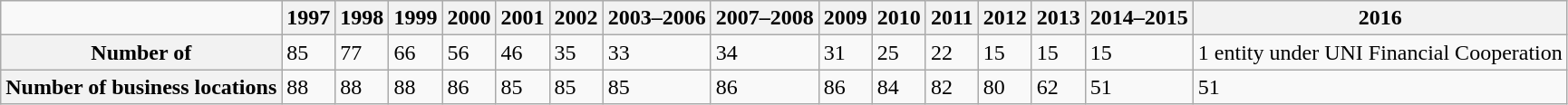<table class="wikitable">
<tr>
<td></td>
<th>1997</th>
<th>1998</th>
<th>1999</th>
<th>2000</th>
<th>2001</th>
<th>2002</th>
<th>2003–2006</th>
<th>2007–2008</th>
<th>2009</th>
<th>2010</th>
<th>2011</th>
<th>2012</th>
<th>2013</th>
<th>2014–2015</th>
<th>2016</th>
</tr>
<tr>
<th><strong>Number of </strong></th>
<td>85</td>
<td>77</td>
<td>66</td>
<td>56</td>
<td>46</td>
<td>35</td>
<td>33</td>
<td>34</td>
<td>31</td>
<td>25</td>
<td>22</td>
<td>15</td>
<td>15</td>
<td>15</td>
<td>1 entity under UNI Financial Cooperation</td>
</tr>
<tr>
<th><strong>Number of business locations</strong></th>
<td>88</td>
<td>88</td>
<td>88</td>
<td>86</td>
<td>85</td>
<td>85</td>
<td>85</td>
<td>86</td>
<td>86</td>
<td>84</td>
<td>82</td>
<td>80</td>
<td>62</td>
<td>51</td>
<td>51</td>
</tr>
</table>
